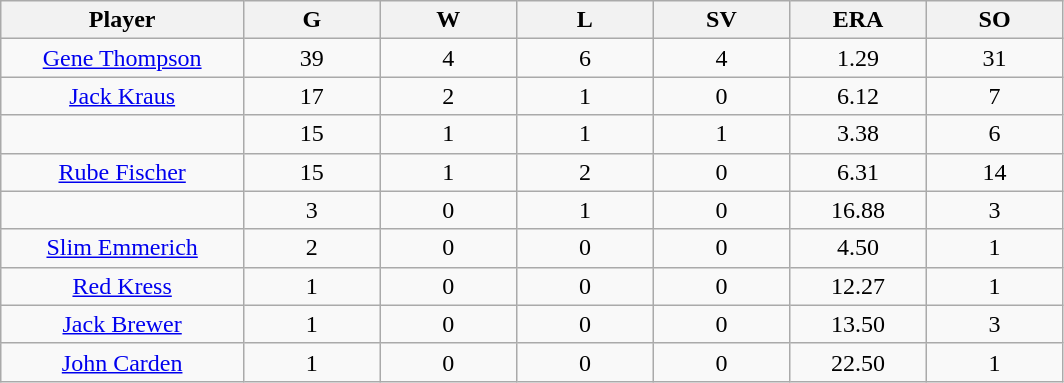<table class="wikitable sortable">
<tr>
<th bgcolor="#DDDDFF" width="16%">Player</th>
<th bgcolor="#DDDDFF" width="9%">G</th>
<th bgcolor="#DDDDFF" width="9%">W</th>
<th bgcolor="#DDDDFF" width="9%">L</th>
<th bgcolor="#DDDDFF" width="9%">SV</th>
<th bgcolor="#DDDDFF" width="9%">ERA</th>
<th bgcolor="#DDDDFF" width="9%">SO</th>
</tr>
<tr align="center">
<td><a href='#'>Gene Thompson</a></td>
<td>39</td>
<td>4</td>
<td>6</td>
<td>4</td>
<td>1.29</td>
<td>31</td>
</tr>
<tr align=center>
<td><a href='#'>Jack Kraus</a></td>
<td>17</td>
<td>2</td>
<td>1</td>
<td>0</td>
<td>6.12</td>
<td>7</td>
</tr>
<tr align=center>
<td></td>
<td>15</td>
<td>1</td>
<td>1</td>
<td>1</td>
<td>3.38</td>
<td>6</td>
</tr>
<tr align="center">
<td><a href='#'>Rube Fischer</a></td>
<td>15</td>
<td>1</td>
<td>2</td>
<td>0</td>
<td>6.31</td>
<td>14</td>
</tr>
<tr align=center>
<td></td>
<td>3</td>
<td>0</td>
<td>1</td>
<td>0</td>
<td>16.88</td>
<td>3</td>
</tr>
<tr align="center">
<td><a href='#'>Slim Emmerich</a></td>
<td>2</td>
<td>0</td>
<td>0</td>
<td>0</td>
<td>4.50</td>
<td>1</td>
</tr>
<tr align=center>
<td><a href='#'>Red Kress</a></td>
<td>1</td>
<td>0</td>
<td>0</td>
<td>0</td>
<td>12.27</td>
<td>1</td>
</tr>
<tr align=center>
<td><a href='#'>Jack Brewer</a></td>
<td>1</td>
<td>0</td>
<td>0</td>
<td>0</td>
<td>13.50</td>
<td>3</td>
</tr>
<tr align=center>
<td><a href='#'>John Carden</a></td>
<td>1</td>
<td>0</td>
<td>0</td>
<td>0</td>
<td>22.50</td>
<td>1</td>
</tr>
</table>
